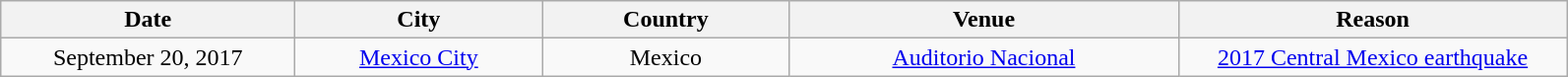<table class="wikitable" style="text-align:center;">
<tr>
<th scope="col" style="width:12em;">Date</th>
<th scope="col" style="width:10em;">City</th>
<th scope="col" style="width:10em;">Country</th>
<th scope="col" style="width:16em;">Venue</th>
<th scope="col" style="width:16em;">Reason</th>
</tr>
<tr>
<td>September 20, 2017</td>
<td><a href='#'>Mexico City</a></td>
<td>Mexico</td>
<td><a href='#'>Auditorio Nacional</a></td>
<td><a href='#'>2017 Central Mexico earthquake</a></td>
</tr>
</table>
